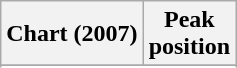<table class="wikitable plainrowheaders" style="text-align:center;">
<tr>
<th scope="col">Chart (2007)</th>
<th scope="col">Peak<br>position</th>
</tr>
<tr>
</tr>
<tr>
</tr>
</table>
